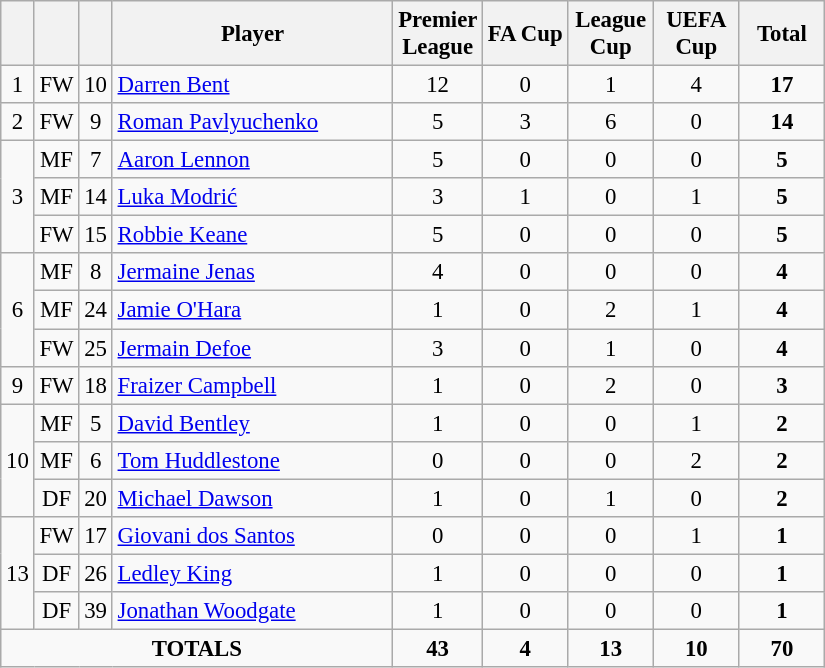<table class="wikitable sortable" style="font-size: 95%; text-align: center;">
<tr>
<th width=10></th>
<th width=10></th>
<th width=10></th>
<th width=180>Player</th>
<th width=50>Premier League</th>
<th width=50>FA Cup</th>
<th width=50>League Cup</th>
<th width=50>UEFA Cup</th>
<th width=50>Total</th>
</tr>
<tr>
<td>1</td>
<td>FW</td>
<td>10</td>
<td align=left> <a href='#'>Darren Bent</a></td>
<td>12</td>
<td>0</td>
<td>1</td>
<td>4</td>
<td><strong>17</strong></td>
</tr>
<tr>
<td>2</td>
<td>FW</td>
<td>9</td>
<td align=left> <a href='#'>Roman Pavlyuchenko</a></td>
<td>5</td>
<td>3</td>
<td>6</td>
<td>0</td>
<td><strong>14</strong></td>
</tr>
<tr>
<td rowspan="3">3</td>
<td>MF</td>
<td>7</td>
<td align="left"> <a href='#'>Aaron Lennon</a></td>
<td>5</td>
<td>0</td>
<td>0</td>
<td>0</td>
<td><strong>5</strong></td>
</tr>
<tr>
<td>MF</td>
<td>14</td>
<td align="left"> <a href='#'>Luka Modrić</a></td>
<td>3</td>
<td>1</td>
<td>0</td>
<td>1</td>
<td><strong>5</strong></td>
</tr>
<tr>
<td>FW</td>
<td>15</td>
<td align="left"> <a href='#'>Robbie Keane</a></td>
<td>5</td>
<td>0</td>
<td>0</td>
<td>0</td>
<td><strong>5</strong></td>
</tr>
<tr>
<td rowspan="3">6</td>
<td>MF</td>
<td>8</td>
<td align="left"> <a href='#'>Jermaine Jenas</a></td>
<td>4</td>
<td>0</td>
<td>0</td>
<td>0</td>
<td><strong>4</strong></td>
</tr>
<tr>
<td>MF</td>
<td>24</td>
<td align="left"> <a href='#'>Jamie O'Hara</a></td>
<td>1</td>
<td>0</td>
<td>2</td>
<td>1</td>
<td><strong>4</strong></td>
</tr>
<tr>
<td>FW</td>
<td>25</td>
<td align="left"> <a href='#'>Jermain Defoe</a></td>
<td>3</td>
<td>0</td>
<td>1</td>
<td>0</td>
<td><strong>4</strong></td>
</tr>
<tr>
<td rowspan="1">9</td>
<td>FW</td>
<td>18</td>
<td align=left> <a href='#'>Fraizer Campbell</a></td>
<td>1</td>
<td>0</td>
<td>2</td>
<td>0</td>
<td><strong>3</strong></td>
</tr>
<tr>
<td rowspan="3">10</td>
<td>MF</td>
<td>5</td>
<td align="left"> <a href='#'>David Bentley</a></td>
<td>1</td>
<td>0</td>
<td>0</td>
<td>1</td>
<td><strong>2</strong></td>
</tr>
<tr>
<td>MF</td>
<td>6</td>
<td align="left"> <a href='#'>Tom Huddlestone</a></td>
<td>0</td>
<td>0</td>
<td>0</td>
<td>2</td>
<td><strong>2</strong></td>
</tr>
<tr>
<td>DF</td>
<td>20</td>
<td align="left"> <a href='#'>Michael Dawson</a></td>
<td>1</td>
<td>0</td>
<td>1</td>
<td>0</td>
<td><strong>2</strong></td>
</tr>
<tr>
<td rowspan="3">13</td>
<td>FW</td>
<td>17</td>
<td align="left"> <a href='#'>Giovani dos Santos</a></td>
<td>0</td>
<td>0</td>
<td>0</td>
<td>1</td>
<td><strong>1</strong></td>
</tr>
<tr>
<td>DF</td>
<td>26</td>
<td align="left"> <a href='#'>Ledley King</a></td>
<td>1</td>
<td>0</td>
<td>0</td>
<td>0</td>
<td><strong>1</strong></td>
</tr>
<tr>
<td>DF</td>
<td>39</td>
<td align="left"> <a href='#'>Jonathan Woodgate</a></td>
<td>1</td>
<td>0</td>
<td>0</td>
<td>0</td>
<td><strong>1</strong></td>
</tr>
<tr>
<td colspan="4"><strong>TOTALS</strong></td>
<td><strong>43</strong></td>
<td><strong>4</strong></td>
<td><strong>13</strong></td>
<td><strong>10</strong></td>
<td><strong>70</strong></td>
</tr>
</table>
